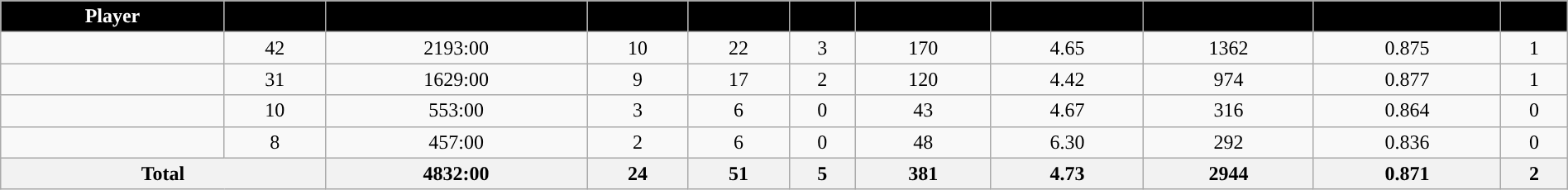<table class="wikitable sortable" style="width:100%; text-align:center;">
<tr>
<th style="color:white; background:#000000; ">Player</th>
<th style="color:white; background:#000000; "></th>
<th style="color:white; background:#000000; "></th>
<th style="color:white; background:#000000; "></th>
<th style="color:white; background:#000000; "></th>
<th style="color:white; background:#000000; "></th>
<th style="color:white; background:#000000; "></th>
<th style="color:white; background:#000000; "></th>
<th style="color:white; background:#000000; "></th>
<th style="color:white; background:#000000; "></th>
<th style="color:white; background:#000000; "></th>
</tr>
<tr>
<td></td>
<td>42</td>
<td>2193:00</td>
<td>10</td>
<td>22</td>
<td>3</td>
<td>170</td>
<td>4.65</td>
<td>1362</td>
<td>0.875</td>
<td>1</td>
</tr>
<tr>
<td></td>
<td>31</td>
<td>1629:00</td>
<td>9</td>
<td>17</td>
<td>2</td>
<td>120</td>
<td>4.42</td>
<td>974</td>
<td>0.877</td>
<td>1</td>
</tr>
<tr>
<td></td>
<td>10</td>
<td>553:00</td>
<td>3</td>
<td>6</td>
<td>0</td>
<td>43</td>
<td>4.67</td>
<td>316</td>
<td>0.864</td>
<td>0</td>
</tr>
<tr>
<td></td>
<td>8</td>
<td>457:00</td>
<td>2</td>
<td>6</td>
<td>0</td>
<td>48</td>
<td>6.30</td>
<td>292</td>
<td>0.836</td>
<td>0</td>
</tr>
<tr class="sortbottom">
<th colspan=2>Total</th>
<th>4832:00</th>
<th>24</th>
<th>51</th>
<th>5</th>
<th>381</th>
<th>4.73</th>
<th>2944</th>
<th>0.871</th>
<th>2</th>
</tr>
</table>
